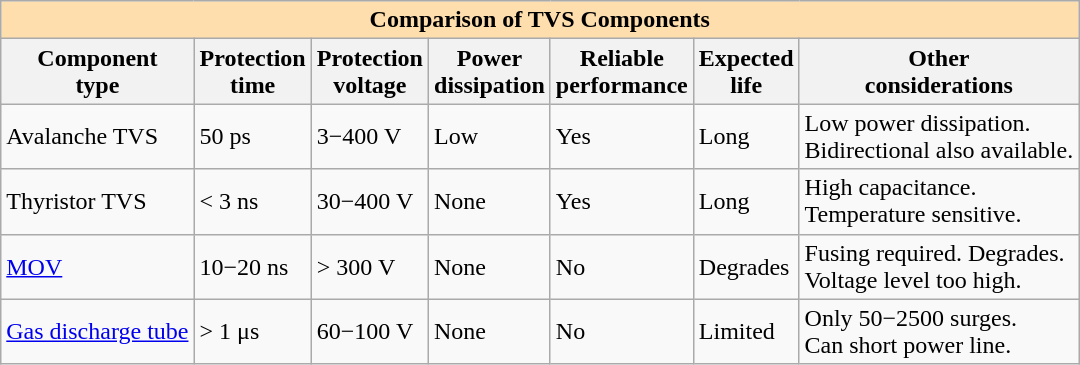<table class="wikitable">
<tr>
<th colspan="7" style="background:#ffdead;">Comparison of TVS Components</th>
</tr>
<tr>
<th>Component<br>type</th>
<th>Protection<br>time</th>
<th>Protection<br>voltage</th>
<th>Power<br>dissipation</th>
<th>Reliable<br>performance</th>
<th>Expected<br>life</th>
<th>Other<br>considerations</th>
</tr>
<tr>
<td>Avalanche TVS</td>
<td>50 ps</td>
<td>3−400 V</td>
<td>Low</td>
<td>Yes</td>
<td>Long</td>
<td>Low power dissipation.<br>Bidirectional also available.</td>
</tr>
<tr>
<td>Thyristor TVS</td>
<td>< 3 ns</td>
<td>30−400 V</td>
<td>None</td>
<td>Yes</td>
<td>Long</td>
<td>High capacitance.<br>Temperature sensitive.</td>
</tr>
<tr>
<td><a href='#'>MOV</a></td>
<td>10−20 ns</td>
<td>> 300 V</td>
<td>None</td>
<td>No</td>
<td>Degrades</td>
<td>Fusing required. Degrades.<br>Voltage level too high.</td>
</tr>
<tr>
<td><a href='#'>Gas discharge tube</a></td>
<td>> 1 μs</td>
<td>60−100 V</td>
<td>None</td>
<td>No</td>
<td>Limited</td>
<td>Only 50−2500 surges.<br>Can short power line.</td>
</tr>
</table>
